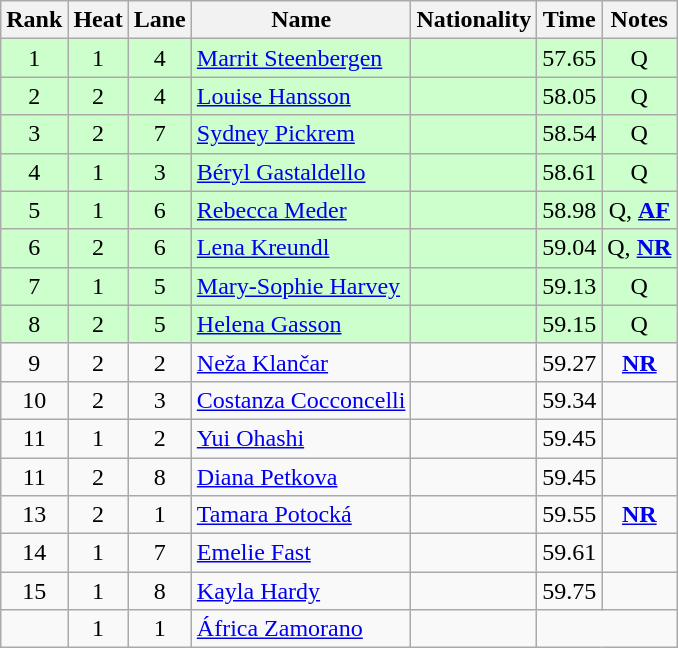<table class="wikitable sortable" style="text-align:center">
<tr>
<th>Rank</th>
<th>Heat</th>
<th>Lane</th>
<th>Name</th>
<th>Nationality</th>
<th>Time</th>
<th>Notes</th>
</tr>
<tr bgcolor=ccffcc>
<td>1</td>
<td>1</td>
<td>4</td>
<td align=left><a href='#'>Marrit Steenbergen</a></td>
<td align=left></td>
<td>57.65</td>
<td>Q</td>
</tr>
<tr bgcolor=ccffcc>
<td>2</td>
<td>2</td>
<td>4</td>
<td align=left><a href='#'>Louise Hansson</a></td>
<td align=left></td>
<td>58.05</td>
<td>Q</td>
</tr>
<tr bgcolor=ccffcc>
<td>3</td>
<td>2</td>
<td>7</td>
<td align=left><a href='#'>Sydney Pickrem</a></td>
<td align=left></td>
<td>58.54</td>
<td>Q</td>
</tr>
<tr bgcolor=ccffcc>
<td>4</td>
<td>1</td>
<td>3</td>
<td align=left><a href='#'>Béryl Gastaldello</a></td>
<td align=left></td>
<td>58.61</td>
<td>Q</td>
</tr>
<tr bgcolor=ccffcc>
<td>5</td>
<td>1</td>
<td>6</td>
<td align=left><a href='#'>Rebecca Meder</a></td>
<td align=left></td>
<td>58.98</td>
<td>Q, <strong><a href='#'>AF</a></strong></td>
</tr>
<tr bgcolor=ccffcc>
<td>6</td>
<td>2</td>
<td>6</td>
<td align=left><a href='#'>Lena Kreundl</a></td>
<td align=left></td>
<td>59.04</td>
<td>Q, <strong><a href='#'>NR</a></strong></td>
</tr>
<tr bgcolor=ccffcc>
<td>7</td>
<td>1</td>
<td>5</td>
<td align=left><a href='#'>Mary-Sophie Harvey</a></td>
<td align=left></td>
<td>59.13</td>
<td>Q</td>
</tr>
<tr bgcolor=ccffcc>
<td>8</td>
<td>2</td>
<td>5</td>
<td align=left><a href='#'>Helena Gasson</a></td>
<td align=left></td>
<td>59.15</td>
<td>Q</td>
</tr>
<tr>
<td>9</td>
<td>2</td>
<td>2</td>
<td align=left><a href='#'>Neža Klančar</a></td>
<td align=left></td>
<td>59.27</td>
<td><strong><a href='#'>NR</a></strong></td>
</tr>
<tr>
<td>10</td>
<td>2</td>
<td>3</td>
<td align=left><a href='#'>Costanza Cocconcelli</a></td>
<td align=left></td>
<td>59.34</td>
<td></td>
</tr>
<tr>
<td>11</td>
<td>1</td>
<td>2</td>
<td align=left><a href='#'>Yui Ohashi</a></td>
<td align=left></td>
<td>59.45</td>
<td></td>
</tr>
<tr>
<td>11</td>
<td>2</td>
<td>8</td>
<td align=left><a href='#'>Diana Petkova</a></td>
<td align=left></td>
<td>59.45</td>
<td></td>
</tr>
<tr>
<td>13</td>
<td>2</td>
<td>1</td>
<td align=left><a href='#'>Tamara Potocká</a></td>
<td align=left></td>
<td>59.55</td>
<td><strong><a href='#'>NR</a></strong></td>
</tr>
<tr>
<td>14</td>
<td>1</td>
<td>7</td>
<td align=left><a href='#'>Emelie Fast</a></td>
<td align=left></td>
<td>59.61</td>
<td></td>
</tr>
<tr>
<td>15</td>
<td>1</td>
<td>8</td>
<td align=left><a href='#'>Kayla Hardy</a></td>
<td align=left></td>
<td>59.75</td>
<td></td>
</tr>
<tr>
<td></td>
<td>1</td>
<td>1</td>
<td align=left><a href='#'>África Zamorano</a></td>
<td align=left></td>
<td colspan=2></td>
</tr>
</table>
